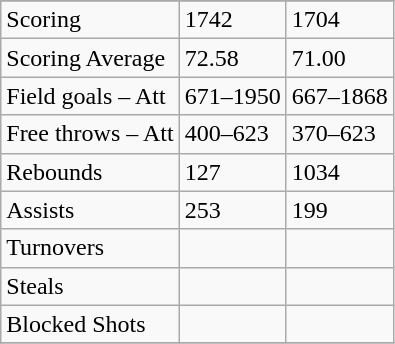<table class="wikitable">
<tr>
</tr>
<tr>
<td>Scoring</td>
<td>1742</td>
<td>1704</td>
</tr>
<tr>
<td>Scoring Average</td>
<td>72.58</td>
<td>71.00</td>
</tr>
<tr>
<td>Field goals – Att</td>
<td>671–1950</td>
<td>667–1868</td>
</tr>
<tr>
<td>Free throws – Att</td>
<td>400–623</td>
<td>370–623</td>
</tr>
<tr>
<td>Rebounds</td>
<td>127</td>
<td>1034</td>
</tr>
<tr>
<td>Assists</td>
<td>253</td>
<td>199</td>
</tr>
<tr>
<td>Turnovers</td>
<td></td>
<td></td>
</tr>
<tr>
<td>Steals</td>
<td></td>
<td></td>
</tr>
<tr>
<td>Blocked Shots</td>
<td></td>
<td></td>
</tr>
<tr>
</tr>
</table>
